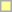<table class=wikitable style="font-size: 95%">
<tr>
<td bgcolor=ffff99></td>
</tr>
</table>
